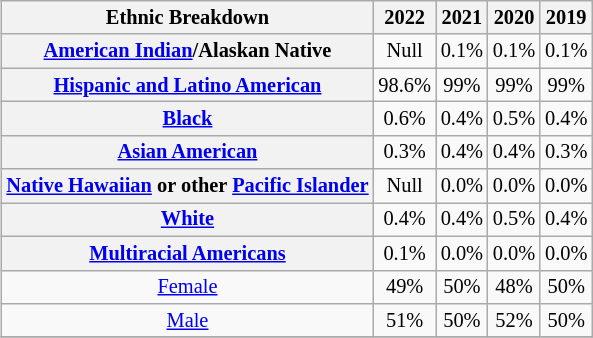<table class="wikitable" style="text-align:center; float:right; font-size:85%; margin-left:2em; margin:auto;" class="wikitable sortable">
<tr>
<th><strong>Ethnic Breakdown</strong></th>
<th><strong>2022</strong> </th>
<th><strong>2021</strong> </th>
<th><strong>2020</strong> </th>
<th><strong>2019</strong></th>
</tr>
<tr>
<th><a href='#'>American Indian</a>/Alaskan Native</th>
<td>Null</td>
<td>0.1%</td>
<td>0.1%</td>
<td>0.1%</td>
</tr>
<tr>
<th><a href='#'>Hispanic and Latino American</a></th>
<td>98.6%</td>
<td>99%</td>
<td>99%</td>
<td>99%</td>
</tr>
<tr>
<th><a href='#'>Black</a></th>
<td>0.6%</td>
<td>0.4%</td>
<td>0.5%</td>
<td>0.4%</td>
</tr>
<tr>
<th><a href='#'>Asian American</a></th>
<td>0.3%</td>
<td>0.4%</td>
<td>0.4%</td>
<td>0.3%</td>
</tr>
<tr>
<th><a href='#'>Native Hawaiian</a> or other <a href='#'>Pacific Islander</a></th>
<td>Null</td>
<td>0.0%</td>
<td>0.0%</td>
<td>0.0%</td>
</tr>
<tr>
<th><a href='#'>White</a></th>
<td>0.4%</td>
<td>0.4%</td>
<td>0.5%</td>
<td>0.4%</td>
</tr>
<tr>
<th><a href='#'>Multiracial Americans</a></th>
<td>0.1%</td>
<td>0.0%</td>
<td>0.0%</td>
<td>0.0%</td>
</tr>
<tr>
<td><a href='#'>Female</a></td>
<td>49%</td>
<td>50%</td>
<td>48%</td>
<td>50%</td>
</tr>
<tr>
<td><a href='#'>Male</a></td>
<td>51%</td>
<td>50%</td>
<td>52%</td>
<td>50%</td>
</tr>
<tr>
</tr>
</table>
